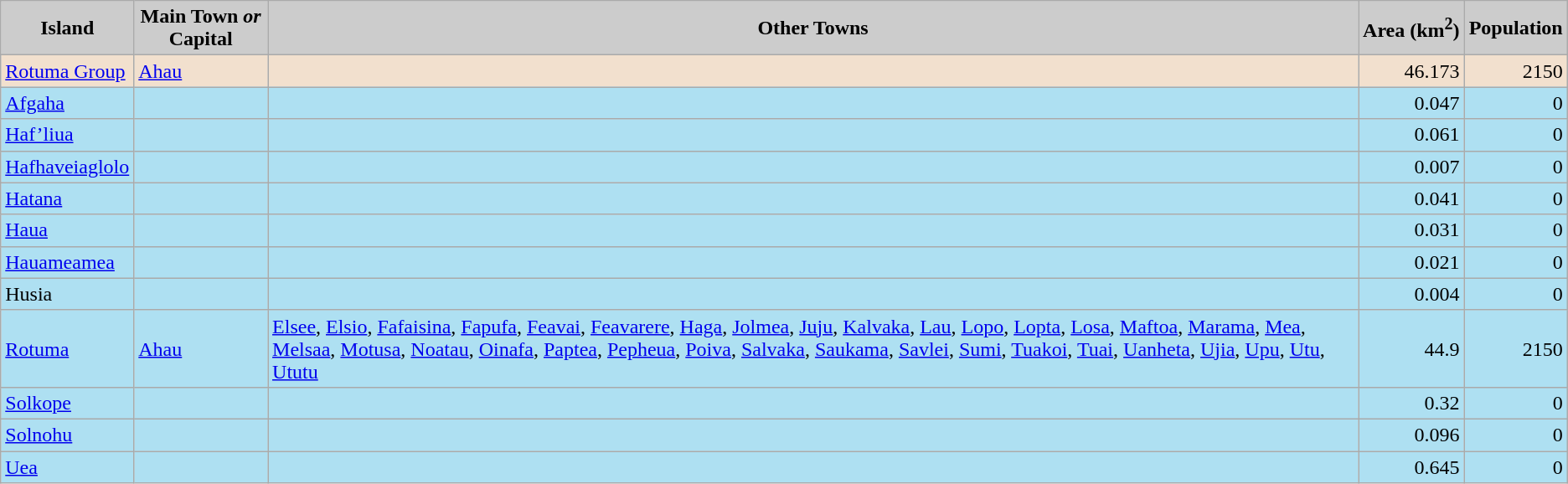<table class="wikitable sortable">
<tr>
<th style="background: #CCC;" class="unsortable">Island</th>
<th style="background: #CCC;" class="unsortable">Main Town <em>or</em> Capital</th>
<th style="background: #CCC;" class="unsortable">Other Towns</th>
<th style="background: #CCC;">Area (km<sup>2</sup>)</th>
<th style="background: #CCC;">Population</th>
</tr>
<tr style="background:#F2E0CE;">
<td><a href='#'>Rotuma Group</a></td>
<td><a href='#'>Ahau</a></td>
<td></td>
<td align="right">46.173</td>
<td align="right">2150</td>
</tr>
<tr style="background:#AEE0F2;">
<td><a href='#'>Afgaha</a></td>
<td></td>
<td></td>
<td align="right">0.047</td>
<td align="right">0</td>
</tr>
<tr style="background:#AEE0F2;">
<td><a href='#'>Haf’liua</a></td>
<td></td>
<td></td>
<td align="right">0.061</td>
<td align="right">0</td>
</tr>
<tr style="background:#AEE0F2;">
<td><a href='#'>Hafhaveiaglolo</a></td>
<td></td>
<td></td>
<td align="right">0.007</td>
<td align="right">0</td>
</tr>
<tr style="background:#AEE0F2;">
<td><a href='#'>Hatana</a></td>
<td></td>
<td></td>
<td align="right">0.041</td>
<td align="right">0</td>
</tr>
<tr style="background:#AEE0F2;">
<td><a href='#'>Haua</a></td>
<td></td>
<td></td>
<td align="right">0.031</td>
<td align="right">0</td>
</tr>
<tr style="background:#AEE0F2;">
<td><a href='#'>Hauameamea</a></td>
<td></td>
<td></td>
<td align="right">0.021</td>
<td align="right">0</td>
</tr>
<tr style="background:#AEE0F2;">
<td>Husia</td>
<td></td>
<td></td>
<td align="right">0.004</td>
<td align="right">0</td>
</tr>
<tr style="background:#AEE0F2;">
<td><a href='#'>Rotuma</a></td>
<td><a href='#'>Ahau</a></td>
<td><a href='#'>Elsee</a>, <a href='#'>Elsio</a>, <a href='#'>Fafaisina</a>, <a href='#'>Fapufa</a>, <a href='#'>Feavai</a>, <a href='#'>Feavarere</a>, <a href='#'>Haga</a>, <a href='#'>Jolmea</a>, <a href='#'>Juju</a>, <a href='#'>Kalvaka</a>, <a href='#'>Lau</a>, <a href='#'>Lopo</a>, <a href='#'>Lopta</a>, <a href='#'>Losa</a>, <a href='#'>Maftoa</a>, <a href='#'>Marama</a>, <a href='#'>Mea</a>, <a href='#'>Melsaa</a>, <a href='#'>Motusa</a>, <a href='#'>Noatau</a>, <a href='#'>Oinafa</a>, <a href='#'>Paptea</a>, <a href='#'>Pepheua</a>, <a href='#'>Poiva</a>, <a href='#'>Salvaka</a>, <a href='#'>Saukama</a>, <a href='#'>Savlei</a>, <a href='#'>Sumi</a>, <a href='#'>Tuakoi</a>, <a href='#'>Tuai</a>, <a href='#'>Uanheta</a>, <a href='#'>Ujia</a>, <a href='#'>Upu</a>, <a href='#'>Utu</a>, <a href='#'>Ututu</a></td>
<td align="right">44.9</td>
<td align="right">2150</td>
</tr>
<tr style="background:#AEE0F2;">
<td><a href='#'>Solkope</a></td>
<td></td>
<td></td>
<td align="right">0.32</td>
<td align="right">0</td>
</tr>
<tr style="background:#AEE0F2;">
<td><a href='#'>Solnohu</a></td>
<td></td>
<td></td>
<td align="right">0.096</td>
<td align="right">0</td>
</tr>
<tr style="background:#AEE0F2;">
<td><a href='#'>Uea</a></td>
<td></td>
<td></td>
<td align="right">0.645</td>
<td align="right">0</td>
</tr>
</table>
